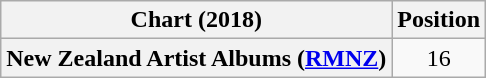<table class="wikitable sortable plainrowheaders" style="text-align:center">
<tr>
<th scope="col">Chart (2018)</th>
<th scope="col">Position</th>
</tr>
<tr>
<th scope="row">New Zealand Artist Albums (<a href='#'>RMNZ</a>)</th>
<td>16</td>
</tr>
</table>
